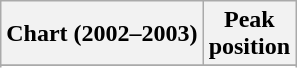<table class="wikitable sortable">
<tr>
<th align="left">Chart (2002–2003)</th>
<th align="center">Peak<br>position</th>
</tr>
<tr>
</tr>
<tr>
</tr>
</table>
